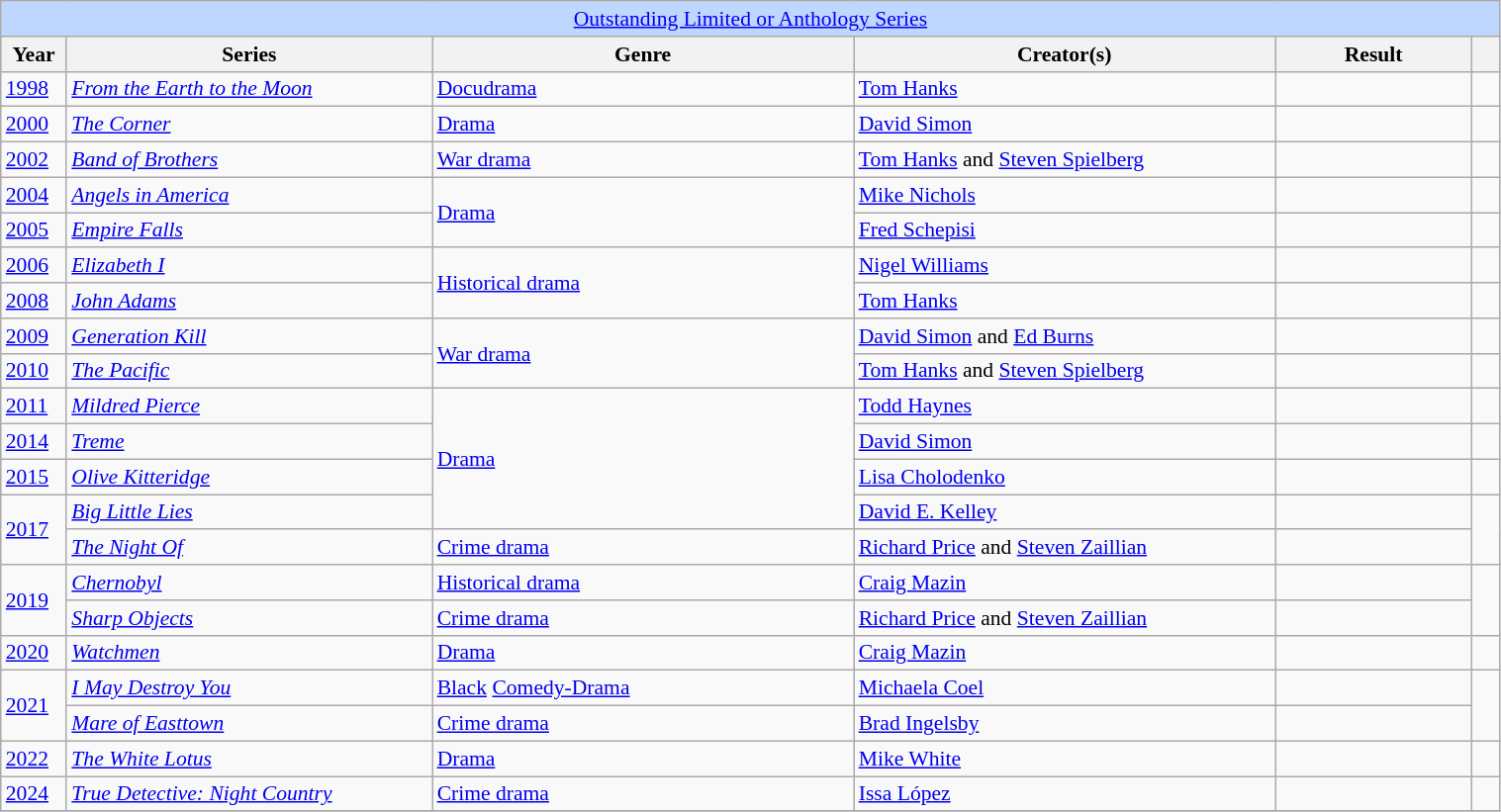<table class="wikitable plainrowheaders" style="font-size: 90%" width=80%>
<tr ---- bgcolor="#bfd7ff">
<td colspan=6 align=center><a href='#'>Outstanding Limited or Anthology Series</a></td>
</tr>
<tr ---- bgcolor="#bfd7ff">
<th scope="col" style="width:1%;">Year</th>
<th scope="col" style="width:13%;">Series</th>
<th scope="col" style="width:15%;">Genre</th>
<th scope="col" style="width:15%;">Creator(s)</th>
<th scope="col" style="width:7%;">Result</th>
<th scope="col" style="width:1%;"></th>
</tr>
<tr>
<td><a href='#'>1998</a></td>
<td><em><a href='#'>From the Earth to the Moon</a></em></td>
<td><a href='#'>Docudrama</a></td>
<td><a href='#'>Tom Hanks</a></td>
<td></td>
<td></td>
</tr>
<tr>
<td><a href='#'>2000</a></td>
<td><em><a href='#'>The Corner</a></em></td>
<td><a href='#'>Drama</a></td>
<td><a href='#'>David Simon</a></td>
<td></td>
<td></td>
</tr>
<tr>
<td><a href='#'>2002</a></td>
<td><em><a href='#'>Band of Brothers</a></em></td>
<td><a href='#'>War drama</a></td>
<td><a href='#'>Tom Hanks</a> and <a href='#'>Steven Spielberg</a></td>
<td></td>
<td></td>
</tr>
<tr>
<td><a href='#'>2004</a></td>
<td><em><a href='#'>Angels in America</a></em></td>
<td rowspan="2"><a href='#'>Drama</a></td>
<td><a href='#'>Mike Nichols</a></td>
<td></td>
<td></td>
</tr>
<tr>
<td><a href='#'>2005</a></td>
<td><em><a href='#'>Empire Falls</a></em></td>
<td><a href='#'>Fred Schepisi</a></td>
<td></td>
<td></td>
</tr>
<tr>
<td><a href='#'>2006</a></td>
<td><em><a href='#'>Elizabeth I</a></em></td>
<td rowspan="2"><a href='#'>Historical drama</a></td>
<td><a href='#'>Nigel Williams</a></td>
<td></td>
<td></td>
</tr>
<tr>
<td><a href='#'>2008</a></td>
<td><em><a href='#'>John Adams</a></em></td>
<td><a href='#'>Tom Hanks</a></td>
<td></td>
<td></td>
</tr>
<tr>
<td><a href='#'>2009</a></td>
<td><em><a href='#'>Generation Kill</a></em></td>
<td rowspan="2"><a href='#'>War drama</a></td>
<td><a href='#'>David Simon</a> and <a href='#'>Ed Burns</a></td>
<td></td>
<td></td>
</tr>
<tr>
<td><a href='#'>2010</a></td>
<td><em><a href='#'>The Pacific</a></em></td>
<td><a href='#'>Tom Hanks</a> and <a href='#'>Steven Spielberg</a></td>
<td></td>
<td></td>
</tr>
<tr>
<td><a href='#'>2011</a></td>
<td><em><a href='#'>Mildred Pierce</a></em></td>
<td rowspan="4"><a href='#'>Drama</a></td>
<td><a href='#'>Todd Haynes</a></td>
<td></td>
<td></td>
</tr>
<tr>
<td><a href='#'>2014</a></td>
<td><em><a href='#'>Treme</a></em></td>
<td><a href='#'>David Simon</a></td>
<td></td>
<td></td>
</tr>
<tr>
<td><a href='#'>2015</a></td>
<td><em><a href='#'>Olive Kitteridge</a></em></td>
<td><a href='#'>Lisa Cholodenko</a></td>
<td></td>
<td></td>
</tr>
<tr>
<td rowspan="2"><a href='#'>2017</a></td>
<td><em><a href='#'>Big Little Lies</a></em></td>
<td><a href='#'>David E. Kelley</a></td>
<td></td>
<td rowspan="2"></td>
</tr>
<tr>
<td><em><a href='#'>The Night Of</a></em></td>
<td><a href='#'>Crime drama</a></td>
<td><a href='#'>Richard Price</a> and <a href='#'>Steven Zaillian</a></td>
<td></td>
</tr>
<tr>
<td rowspan="2"><a href='#'>2019</a></td>
<td><em><a href='#'>Chernobyl</a></em></td>
<td><a href='#'>Historical drama</a></td>
<td><a href='#'>Craig Mazin</a></td>
<td></td>
<td rowspan="2"></td>
</tr>
<tr>
<td><em><a href='#'>Sharp Objects</a></em></td>
<td><a href='#'>Crime drama</a></td>
<td><a href='#'>Richard Price</a> and <a href='#'>Steven Zaillian</a></td>
<td></td>
</tr>
<tr>
<td><a href='#'>2020</a></td>
<td><em><a href='#'>Watchmen</a></em></td>
<td><a href='#'>Drama</a></td>
<td><a href='#'>Craig Mazin</a></td>
<td></td>
<td></td>
</tr>
<tr>
<td rowspan="2"><a href='#'>2021</a></td>
<td><em><a href='#'>I May Destroy You</a></em></td>
<td><a href='#'>Black</a> <a href='#'>Comedy-Drama</a></td>
<td><a href='#'>Michaela Coel</a></td>
<td></td>
<td rowspan="2"></td>
</tr>
<tr>
<td><em><a href='#'>Mare of Easttown</a></em></td>
<td><a href='#'>Crime drama</a></td>
<td><a href='#'>Brad Ingelsby</a></td>
<td></td>
</tr>
<tr>
<td><a href='#'>2022</a></td>
<td><em><a href='#'>The White Lotus</a></em></td>
<td><a href='#'>Drama</a></td>
<td><a href='#'>Mike White</a></td>
<td></td>
<td></td>
</tr>
<tr>
<td><a href='#'>2024</a></td>
<td><em><a href='#'>True Detective: Night Country</a></em></td>
<td><a href='#'>Crime drama</a></td>
<td><a href='#'>Issa López</a></td>
<td></td>
<td></td>
</tr>
<tr>
</tr>
</table>
